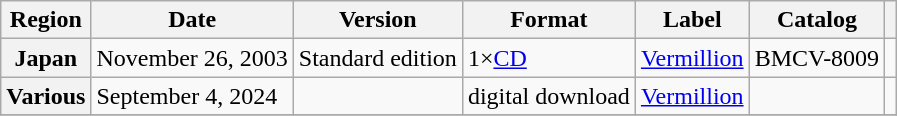<table class="wikitable sortable plainrowheaders">
<tr>
<th scope="col">Region</th>
<th scope="col">Date</th>
<th scope="col">Version</th>
<th scope="col">Format</th>
<th scope="col">Label</th>
<th scope="col">Catalog </th>
<th scope="col"></th>
</tr>
<tr>
<th scope="row" rowspan="1">Japan</th>
<td rowspan="1">November 26, 2003</td>
<td>Standard edition</td>
<td>1×<a href='#'>CD</a></td>
<td rowspan="1"><a href='#'>Vermillion</a></td>
<td>BMCV-8009</td>
<td></td>
</tr>
<tr>
<th scope="row" rowspan="1">Various</th>
<td rowspan="1">September 4, 2024</td>
<td></td>
<td>digital download</td>
<td rowspan="1"><a href='#'>Vermillion</a></td>
<td></td>
<td></td>
</tr>
<tr>
</tr>
</table>
